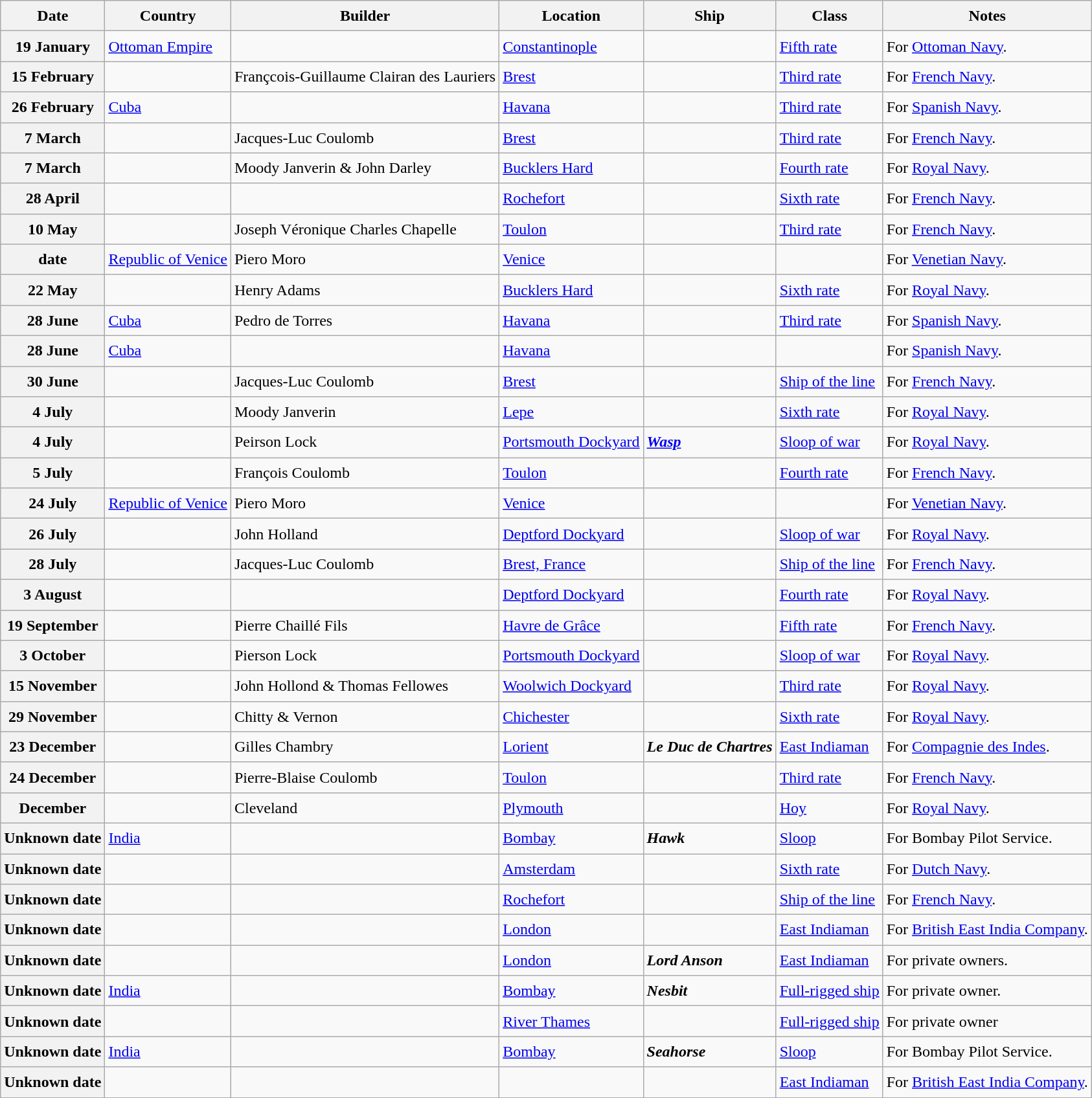<table class="wikitable sortable" style="font-size:1.00em; line-height:1.5em;">
<tr>
<th>Date</th>
<th>Country</th>
<th>Builder</th>
<th>Location</th>
<th>Ship</th>
<th>Class</th>
<th>Notes</th>
</tr>
<tr ---->
<th>19 January</th>
<td> <a href='#'>Ottoman Empire</a></td>
<td></td>
<td><a href='#'>Constantinople</a></td>
<td><strong></strong></td>
<td><a href='#'>Fifth rate</a></td>
<td>For <a href='#'>Ottoman Navy</a>.</td>
</tr>
<tr ---->
<th>15 February</th>
<td></td>
<td>Françcois-Guillaume Clairan des Lauriers</td>
<td><a href='#'>Brest</a></td>
<td><strong></strong></td>
<td><a href='#'>Third rate</a></td>
<td>For <a href='#'>French Navy</a>.</td>
</tr>
<tr ---->
<th>26 February</th>
<td> <a href='#'>Cuba</a></td>
<td></td>
<td><a href='#'>Havana</a></td>
<td><strong></strong></td>
<td><a href='#'>Third rate</a></td>
<td>For <a href='#'>Spanish Navy</a>.</td>
</tr>
<tr ---->
<th>7 March</th>
<td></td>
<td>Jacques-Luc Coulomb</td>
<td><a href='#'>Brest</a></td>
<td><strong></strong></td>
<td><a href='#'>Third rate</a></td>
<td>For <a href='#'>French Navy</a>.</td>
</tr>
<tr ---->
<th>7 March</th>
<td></td>
<td>Moody Janverin & John Darley</td>
<td><a href='#'>Bucklers Hard</a></td>
<td><strong></strong></td>
<td><a href='#'>Fourth rate</a></td>
<td>For <a href='#'>Royal Navy</a>.</td>
</tr>
<tr ---->
<th>28 April</th>
<td></td>
<td></td>
<td><a href='#'>Rochefort</a></td>
<td><strong></strong></td>
<td><a href='#'>Sixth rate</a></td>
<td>For <a href='#'>French Navy</a>.</td>
</tr>
<tr ---->
<th>10 May</th>
<td></td>
<td>Joseph Véronique Charles Chapelle</td>
<td><a href='#'>Toulon</a></td>
<td><strong></strong></td>
<td><a href='#'>Third rate</a></td>
<td>For <a href='#'>French Navy</a>.</td>
</tr>
<tr ---->
<th>date</th>
<td> <a href='#'>Republic of Venice</a></td>
<td>Piero Moro</td>
<td><a href='#'>Venice</a></td>
<td><strong></strong></td>
<td></td>
<td>For <a href='#'>Venetian Navy</a>.</td>
</tr>
<tr ---->
<th>22 May</th>
<td></td>
<td>Henry Adams</td>
<td><a href='#'>Bucklers Hard</a></td>
<td><strong></strong></td>
<td><a href='#'>Sixth rate</a></td>
<td>For <a href='#'>Royal Navy</a>.</td>
</tr>
<tr ---->
<th>28 June</th>
<td> <a href='#'>Cuba</a></td>
<td>Pedro de Torres</td>
<td><a href='#'>Havana</a></td>
<td><strong></strong></td>
<td><a href='#'>Third rate</a></td>
<td>For <a href='#'>Spanish Navy</a>.</td>
</tr>
<tr ---->
<th>28 June</th>
<td> <a href='#'>Cuba</a></td>
<td></td>
<td><a href='#'>Havana</a></td>
<td><strong></strong></td>
<td></td>
<td>For <a href='#'>Spanish Navy</a>.</td>
</tr>
<tr ---->
<th>30 June</th>
<td></td>
<td>Jacques-Luc Coulomb</td>
<td><a href='#'>Brest</a></td>
<td><strong></strong></td>
<td><a href='#'>Ship of the line</a></td>
<td>For <a href='#'>French Navy</a>.</td>
</tr>
<tr ---->
<th>4 July</th>
<td></td>
<td>Moody Janverin</td>
<td><a href='#'>Lepe</a></td>
<td><strong></strong></td>
<td><a href='#'>Sixth rate</a></td>
<td>For <a href='#'>Royal Navy</a>.</td>
</tr>
<tr ---->
<th>4 July</th>
<td></td>
<td>Peirson Lock</td>
<td><a href='#'>Portsmouth Dockyard</a></td>
<td><strong><a href='#'><em>Wasp</em></a></strong></td>
<td><a href='#'>Sloop of war</a></td>
<td>For <a href='#'>Royal Navy</a>.</td>
</tr>
<tr ---->
<th>5 July</th>
<td></td>
<td>François Coulomb</td>
<td><a href='#'>Toulon</a></td>
<td><strong></strong></td>
<td><a href='#'>Fourth rate</a></td>
<td>For <a href='#'>French Navy</a>.</td>
</tr>
<tr ---->
<th>24 July</th>
<td> <a href='#'>Republic of Venice</a></td>
<td>Piero Moro</td>
<td><a href='#'>Venice</a></td>
<td><strong></strong></td>
<td></td>
<td>For <a href='#'>Venetian Navy</a>.</td>
</tr>
<tr ---->
<th>26 July</th>
<td></td>
<td>John Holland</td>
<td><a href='#'>Deptford Dockyard</a></td>
<td><strong></strong></td>
<td><a href='#'>Sloop of war</a></td>
<td>For <a href='#'>Royal Navy</a>.</td>
</tr>
<tr ---->
<th>28 July</th>
<td></td>
<td>Jacques-Luc Coulomb</td>
<td><a href='#'>Brest, France</a></td>
<td><strong></strong></td>
<td><a href='#'>Ship of the line</a></td>
<td>For <a href='#'>French Navy</a>.</td>
</tr>
<tr ---->
<th>3 August</th>
<td></td>
<td></td>
<td><a href='#'>Deptford Dockyard</a></td>
<td><strong></strong></td>
<td><a href='#'>Fourth rate</a></td>
<td>For <a href='#'>Royal Navy</a>.</td>
</tr>
<tr ---->
<th>19 September</th>
<td></td>
<td>Pierre Chaillé Fils</td>
<td><a href='#'>Havre de Grâce</a></td>
<td><strong></strong></td>
<td><a href='#'>Fifth rate</a></td>
<td>For <a href='#'>French Navy</a>.</td>
</tr>
<tr ---->
<th>3 October</th>
<td></td>
<td>Pierson Lock</td>
<td><a href='#'>Portsmouth Dockyard</a></td>
<td><strong></strong></td>
<td><a href='#'>Sloop of war</a></td>
<td>For <a href='#'>Royal Navy</a>.</td>
</tr>
<tr ---->
<th>15 November</th>
<td></td>
<td>John Hollond & Thomas Fellowes</td>
<td><a href='#'>Woolwich Dockyard</a></td>
<td><strong></strong></td>
<td><a href='#'>Third rate</a></td>
<td>For <a href='#'>Royal Navy</a>.</td>
</tr>
<tr ---->
<th>29 November</th>
<td></td>
<td>Chitty & Vernon</td>
<td><a href='#'>Chichester</a></td>
<td><strong></strong></td>
<td><a href='#'>Sixth rate</a></td>
<td>For <a href='#'>Royal Navy</a>.</td>
</tr>
<tr ---->
<th>23 December</th>
<td></td>
<td>Gilles Chambry</td>
<td><a href='#'>Lorient</a></td>
<td><strong><em>Le Duc de Chartres</em></strong></td>
<td><a href='#'>East Indiaman</a></td>
<td>For <a href='#'>Compagnie des Indes</a>.</td>
</tr>
<tr ---->
<th>24 December</th>
<td></td>
<td>Pierre-Blaise Coulomb</td>
<td><a href='#'>Toulon</a></td>
<td><strong></strong></td>
<td><a href='#'>Third rate</a></td>
<td>For <a href='#'>French Navy</a>.</td>
</tr>
<tr ---->
<th>December</th>
<td></td>
<td>Cleveland</td>
<td><a href='#'>Plymouth</a></td>
<td><strong></strong></td>
<td><a href='#'>Hoy</a></td>
<td>For <a href='#'>Royal Navy</a>.</td>
</tr>
<tr ---->
<th>Unknown date</th>
<td> <a href='#'>India</a></td>
<td></td>
<td><a href='#'>Bombay</a></td>
<td><strong><em>Hawk</em></strong></td>
<td><a href='#'>Sloop</a></td>
<td>For Bombay Pilot Service.</td>
</tr>
<tr ---->
<th>Unknown date</th>
<td></td>
<td></td>
<td><a href='#'>Amsterdam</a></td>
<td><strong></strong></td>
<td><a href='#'>Sixth rate</a></td>
<td>For <a href='#'>Dutch Navy</a>.</td>
</tr>
<tr ---->
<th>Unknown date</th>
<td></td>
<td></td>
<td><a href='#'>Rochefort</a></td>
<td><strong></strong></td>
<td><a href='#'>Ship of the line</a></td>
<td>For <a href='#'>French Navy</a>.</td>
</tr>
<tr ---->
<th>Unknown date</th>
<td></td>
<td></td>
<td><a href='#'>London</a></td>
<td><strong></strong></td>
<td><a href='#'>East Indiaman</a></td>
<td>For <a href='#'>British East India Company</a>.</td>
</tr>
<tr ---->
<th>Unknown date</th>
<td></td>
<td></td>
<td><a href='#'>London</a></td>
<td><strong><em>Lord Anson</em></strong></td>
<td><a href='#'>East Indiaman</a></td>
<td>For private owners.</td>
</tr>
<tr ---->
<th>Unknown date</th>
<td> <a href='#'>India</a></td>
<td></td>
<td><a href='#'>Bombay</a></td>
<td><strong><em>Nesbit</em></strong></td>
<td><a href='#'>Full-rigged ship</a></td>
<td>For private owner.</td>
</tr>
<tr ---->
<th>Unknown date</th>
<td></td>
<td></td>
<td><a href='#'>River Thames</a></td>
<td><strong></strong></td>
<td><a href='#'>Full-rigged ship</a></td>
<td>For private owner</td>
</tr>
<tr ---->
<th>Unknown date</th>
<td> <a href='#'>India</a></td>
<td></td>
<td><a href='#'>Bombay</a></td>
<td><strong><em>Seahorse</em></strong></td>
<td><a href='#'>Sloop</a></td>
<td>For Bombay Pilot Service.</td>
</tr>
<tr ---->
<th>Unknown date</th>
<td></td>
<td></td>
<td></td>
<td><strong></strong></td>
<td><a href='#'>East Indiaman</a></td>
<td>For <a href='#'>British East India Company</a>.</td>
</tr>
</table>
